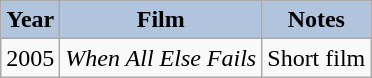<table class="wikitable">
<tr>
<th style="background:#B0C4DE;">Year</th>
<th style="background:#B0C4DE;">Film</th>
<th style="background:#B0C4DE;">Notes</th>
</tr>
<tr>
<td>2005</td>
<td><em>When All Else Fails</em></td>
<td>Short film</td>
</tr>
</table>
